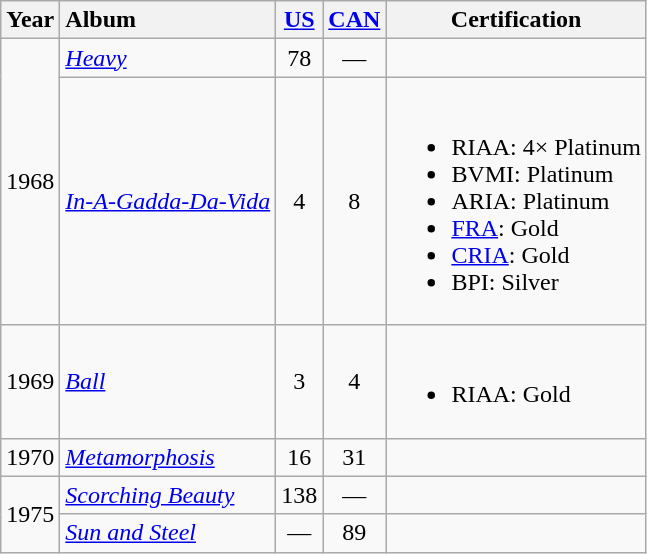<table class="wikitable">
<tr>
<th style="text-align:left;">Year</th>
<th style="text-align:left;">Album</th>
<th style="text-align:center;"><a href='#'>US</a><br></th>
<th style="text-align:center;"><a href='#'>CAN</a></th>
<th>Certification</th>
</tr>
<tr>
<td rowspan="2">1968</td>
<td style="text-align:left;"><em><a href='#'>Heavy</a></em></td>
<td style="text-align:center;">78</td>
<td style="text-align:center;">—</td>
</tr>
<tr>
<td style="text-align:left;"><em><a href='#'>In-A-Gadda-Da-Vida</a></em></td>
<td style="text-align:center;">4</td>
<td style="text-align:center;">8</td>
<td><br><ul><li>RIAA: 4× Platinum</li><li>BVMI: Platinum</li><li>ARIA: Platinum</li><li><a href='#'>FRA</a>: Gold</li><li><a href='#'>CRIA</a>: Gold</li><li>BPI: Silver</li></ul></td>
</tr>
<tr>
<td style="text-align:left;">1969</td>
<td style="text-align:left;"><em><a href='#'>Ball</a></em></td>
<td style="text-align:center;">3</td>
<td style="text-align:center;">4</td>
<td><br><ul><li>RIAA: Gold</li></ul></td>
</tr>
<tr>
<td style="text-align:left;">1970</td>
<td style="text-align:left;"><em><a href='#'>Metamorphosis</a></em></td>
<td style="text-align:center;">16</td>
<td style="text-align:center;">31</td>
<td></td>
</tr>
<tr>
<td rowspan="2">1975</td>
<td style="text-align:left;"><em><a href='#'>Scorching Beauty</a></em></td>
<td style="text-align:center;">138</td>
<td style="text-align:center;">—</td>
<td></td>
</tr>
<tr>
<td style="text-align:left;"><em><a href='#'>Sun and Steel</a></em></td>
<td style="text-align:center;">—</td>
<td style="text-align:center;">89</td>
<td></td>
</tr>
</table>
